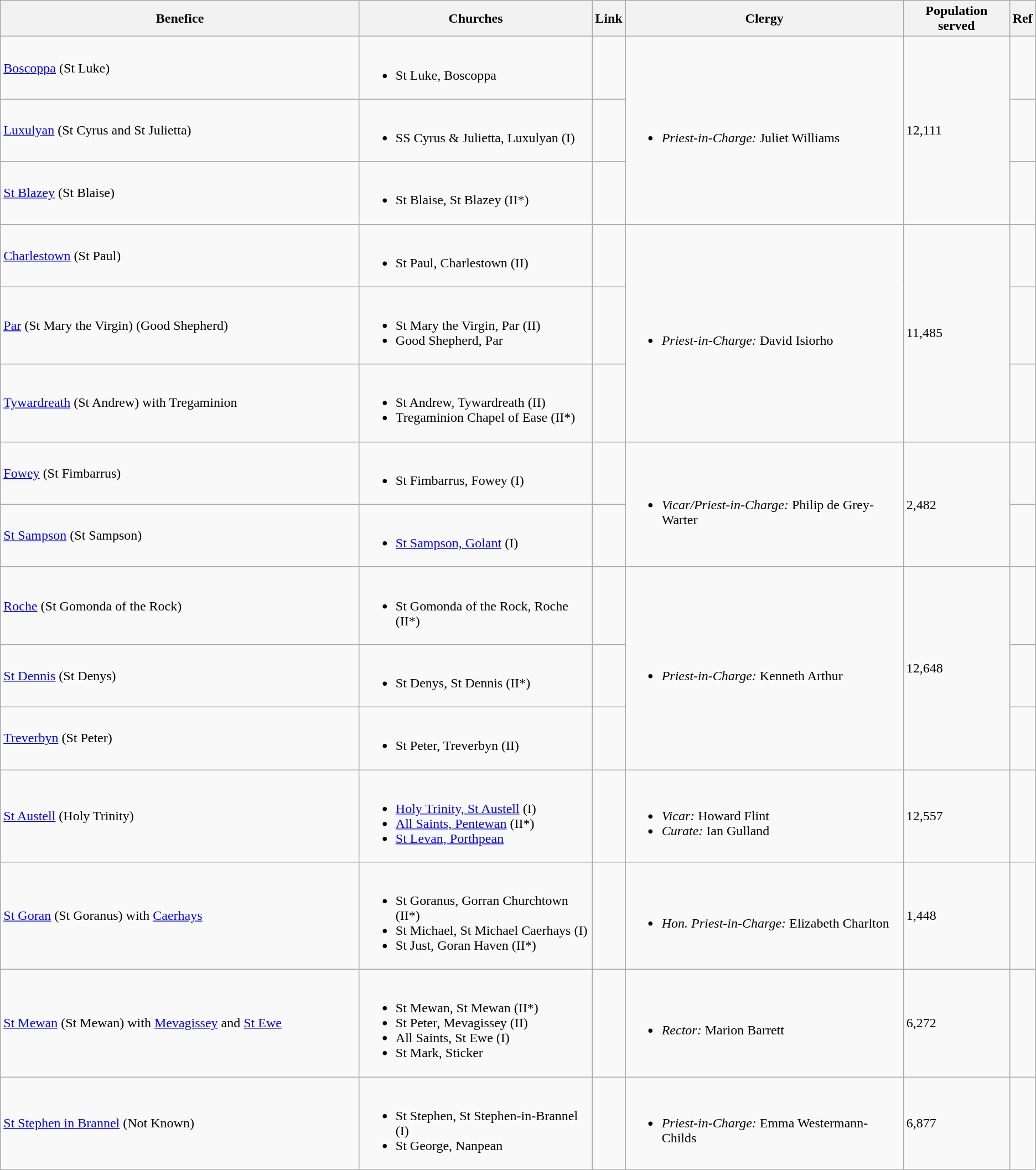<table class="wikitable">
<tr>
<th width="425">Benefice</th>
<th>Churches</th>
<th>Link</th>
<th>Clergy</th>
<th>Population served</th>
<th>Ref</th>
</tr>
<tr>
<td><a href='#'>Boscoppa</a> (St Luke)</td>
<td><br><ul><li>St Luke, Boscoppa</li></ul></td>
<td></td>
<td rowspan="3"><br><ul><li><em>Priest-in-Charge:</em> Juliet Williams</li></ul></td>
<td rowspan="3">12,111</td>
<td></td>
</tr>
<tr>
<td><a href='#'>Luxulyan</a> (St Cyrus and St Julietta)</td>
<td><br><ul><li>SS Cyrus & Julietta, Luxulyan (I)</li></ul></td>
<td> </td>
<td></td>
</tr>
<tr>
<td><a href='#'>St Blazey</a> (St Blaise)</td>
<td><br><ul><li>St Blaise, St Blazey (II*)</li></ul></td>
<td></td>
<td></td>
</tr>
<tr>
<td><a href='#'>Charlestown</a> (St Paul)</td>
<td><br><ul><li>St Paul, Charlestown (II)</li></ul></td>
<td></td>
<td rowspan="3"><br><ul><li><em>Priest-in-Charge:</em> David Isiorho</li></ul></td>
<td rowspan="3">11,485</td>
<td></td>
</tr>
<tr>
<td><a href='#'>Par</a> (St Mary the Virgin) (Good Shepherd)</td>
<td><br><ul><li>St Mary the Virgin, Par (II)</li><li>Good Shepherd, Par</li></ul></td>
<td></td>
<td></td>
</tr>
<tr>
<td><a href='#'>Tywardreath</a> (St Andrew) with Tregaminion</td>
<td><br><ul><li>St Andrew, Tywardreath (II)</li><li>Tregaminion Chapel of Ease (II*)</li></ul></td>
<td></td>
<td></td>
</tr>
<tr>
<td><a href='#'>Fowey</a> (St Fimbarrus)</td>
<td><br><ul><li>St Fimbarrus, Fowey (I)</li></ul></td>
<td></td>
<td rowspan="2"><br><ul><li><em>Vicar/Priest-in-Charge:</em> Philip de Grey-Warter</li></ul></td>
<td rowspan="2">2,482</td>
<td></td>
</tr>
<tr>
<td><a href='#'>St Sampson</a> (St Sampson)</td>
<td><br><ul><li><a href='#'>St Sampson, Golant</a> (I)</li></ul></td>
<td></td>
<td></td>
</tr>
<tr>
<td><a href='#'>Roche</a> (St Gomonda of the Rock)</td>
<td><br><ul><li>St Gomonda of the Rock, Roche (II*)</li></ul></td>
<td></td>
<td rowspan="3"><br><ul><li><em>Priest-in-Charge:</em> Kenneth Arthur</li></ul></td>
<td rowspan="3">12,648</td>
<td></td>
</tr>
<tr>
<td><a href='#'>St Dennis</a> (St Denys)</td>
<td><br><ul><li>St Denys, St Dennis (II*)</li></ul></td>
<td></td>
<td></td>
</tr>
<tr>
<td><a href='#'>Treverbyn</a> (St Peter)</td>
<td><br><ul><li>St Peter, Treverbyn (II)</li></ul></td>
<td></td>
<td></td>
</tr>
<tr>
<td><a href='#'>St Austell</a> (Holy Trinity)</td>
<td><br><ul><li><a href='#'>Holy Trinity, St Austell</a> (I)</li><li><a href='#'>All Saints, Pentewan</a> (II*)</li><li><a href='#'>St Levan, Porthpean</a></li></ul></td>
<td></td>
<td><br><ul><li><em>Vicar:</em> Howard Flint</li><li><em>Curate:</em> Ian Gulland</li></ul></td>
<td>12,557</td>
<td></td>
</tr>
<tr>
<td><a href='#'>St Goran</a> (St Goranus) with <a href='#'>Caerhays</a></td>
<td><br><ul><li>St Goranus, Gorran Churchtown (II*)</li><li>St Michael, St Michael Caerhays (I)</li><li>St Just, Goran Haven (II*)</li></ul></td>
<td></td>
<td><br><ul><li><em>Hon. Priest-in-Charge:</em> Elizabeth Charlton</li></ul></td>
<td>1,448</td>
<td></td>
</tr>
<tr>
<td><a href='#'>St Mewan</a> (St Mewan) with <a href='#'>Mevagissey</a> and <a href='#'>St Ewe</a></td>
<td><br><ul><li>St Mewan, St Mewan (II*)</li><li>St Peter, Mevagissey (II)</li><li>All Saints, St Ewe (I)</li><li>St Mark, Sticker</li></ul></td>
<td></td>
<td><br><ul><li><em>Rector:</em> Marion Barrett</li></ul></td>
<td>6,272</td>
<td></td>
</tr>
<tr>
<td><a href='#'>St Stephen in Brannel</a> (Not Known)</td>
<td><br><ul><li>St Stephen, St Stephen-in-Brannel (I)</li><li>St George, Nanpean</li></ul></td>
<td></td>
<td><br><ul><li><em>Priest-in-Charge:</em> Emma Westermann-Childs</li></ul></td>
<td>6,877</td>
<td></td>
</tr>
</table>
